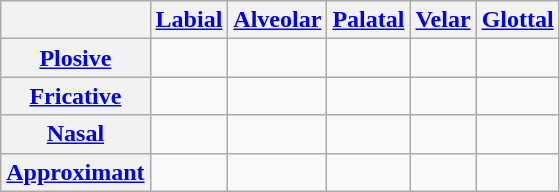<table class="wikitable" style="text-align:center">
<tr>
<th></th>
<th><a href='#'>Labial</a></th>
<th><a href='#'>Alveolar</a></th>
<th><a href='#'>Palatal</a></th>
<th><a href='#'>Velar</a></th>
<th><a href='#'>Glottal</a></th>
</tr>
<tr>
<th><a href='#'>Plosive</a></th>
<td> </td>
<td> </td>
<td> </td>
<td> </td>
<td></td>
</tr>
<tr>
<th><a href='#'>Fricative</a></th>
<td></td>
<td> </td>
<td></td>
<td></td>
<td></td>
</tr>
<tr>
<th><a href='#'>Nasal</a></th>
<td></td>
<td></td>
<td></td>
<td></td>
<td></td>
</tr>
<tr>
<th><a href='#'>Approximant</a></th>
<td></td>
<td></td>
<td></td>
<td></td>
<td></td>
</tr>
</table>
